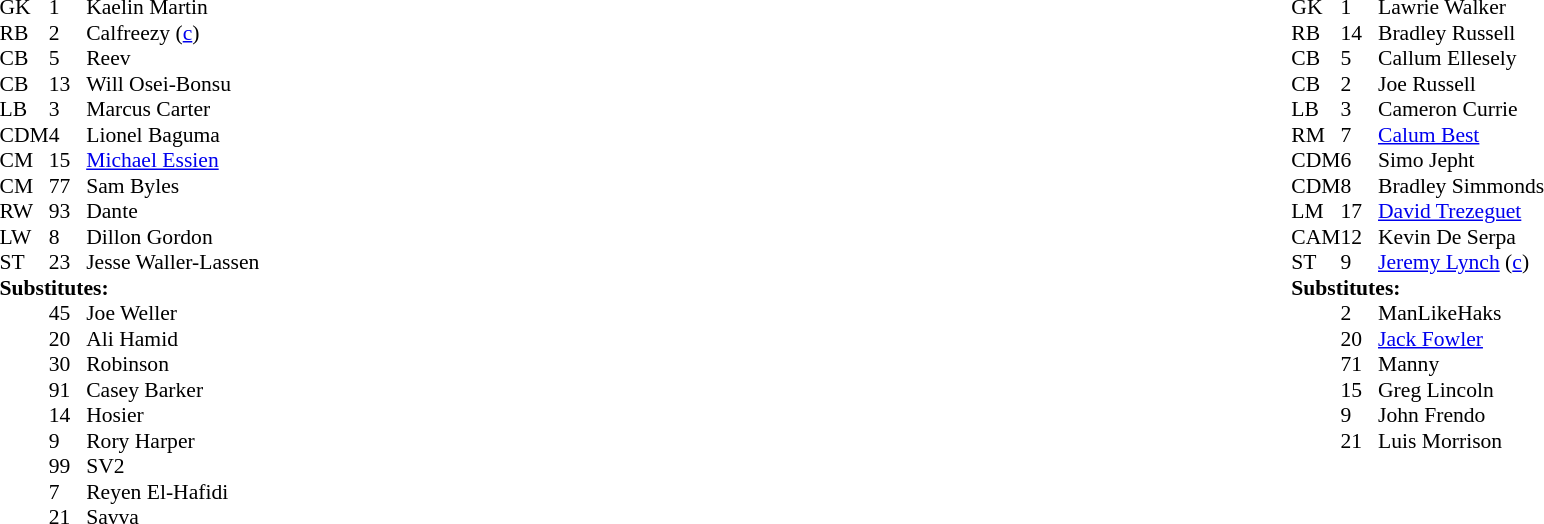<table width="100%">
<tr>
<td valign="top" width="50%"><br><table style="font-size: 90%" cellspacing="0" cellpadding="0">
<tr>
<th width="25"></th>
<th width="25"></th>
</tr>
<tr>
<td>GK</td>
<td>1</td>
<td>Kaelin Martin</td>
<td></td>
</tr>
<tr>
<td>RB</td>
<td>2</td>
<td>Calfreezy (<a href='#'>c</a>)</td>
<td></td>
</tr>
<tr>
<td>CB</td>
<td>5</td>
<td>Reev</td>
<td></td>
</tr>
<tr>
<td>CB</td>
<td>13</td>
<td>Will Osei-Bonsu</td>
<td></td>
</tr>
<tr>
<td>LB</td>
<td>3</td>
<td>Marcus Carter</td>
<td></td>
</tr>
<tr>
<td>CDM</td>
<td>4</td>
<td>Lionel Baguma</td>
<td></td>
</tr>
<tr>
<td>CM</td>
<td>15</td>
<td><a href='#'>Michael Essien</a></td>
<td></td>
</tr>
<tr>
<td>CM</td>
<td>77</td>
<td>Sam Byles</td>
<td></td>
</tr>
<tr>
<td>RW</td>
<td>93</td>
<td>Dante</td>
<td></td>
</tr>
<tr>
<td>LW</td>
<td>8</td>
<td>Dillon Gordon</td>
<td></td>
</tr>
<tr>
<td>ST</td>
<td>23</td>
<td>Jesse Waller-Lassen</td>
<td></td>
</tr>
<tr>
<td colspan="3"><strong>Substitutes:</strong></td>
<td></td>
</tr>
<tr>
<td></td>
<td>45</td>
<td>Joe Weller</td>
<td></td>
</tr>
<tr>
<td></td>
<td>20</td>
<td>Ali Hamid</td>
<td></td>
</tr>
<tr>
<td></td>
<td>30</td>
<td>Robinson</td>
<td></td>
</tr>
<tr>
<td></td>
<td>91</td>
<td>Casey Barker</td>
<td></td>
</tr>
<tr>
<td></td>
<td>14</td>
<td>Hosier</td>
<td></td>
</tr>
<tr>
<td></td>
<td>9</td>
<td>Rory Harper</td>
<td></td>
</tr>
<tr>
<td></td>
<td>99</td>
<td>SV2</td>
<td></td>
</tr>
<tr>
<td></td>
<td>7</td>
<td>Reyen El-Hafidi</td>
<td></td>
</tr>
<tr>
<td></td>
<td>21</td>
<td>Savva</td>
<td></td>
</tr>
</table>
</td>
<td valign="top"></td>
<td valign="top" width="50%"><br><table style="font-size: 90%" cellspacing="0" cellpadding="0" align="center">
<tr>
<th width="25"></th>
<th width="25"></th>
</tr>
<tr>
<td>GK</td>
<td>1</td>
<td>Lawrie Walker</td>
<td></td>
</tr>
<tr>
<td>RB</td>
<td>14</td>
<td>Bradley Russell</td>
<td></td>
</tr>
<tr>
<td>CB</td>
<td>5</td>
<td>Callum Ellesely</td>
<td></td>
</tr>
<tr>
<td>CB</td>
<td>2</td>
<td>Joe Russell</td>
<td></td>
</tr>
<tr>
<td>LB</td>
<td>3</td>
<td>Cameron Currie</td>
<td></td>
</tr>
<tr>
<td>RM</td>
<td>7</td>
<td><a href='#'>Calum Best</a></td>
<td></td>
</tr>
<tr>
<td>CDM</td>
<td>6</td>
<td>Simo Jepht</td>
<td></td>
</tr>
<tr>
<td>CDM</td>
<td>8</td>
<td>Bradley Simmonds</td>
<td></td>
</tr>
<tr>
<td>LM</td>
<td>17</td>
<td><a href='#'>David Trezeguet</a></td>
<td></td>
</tr>
<tr>
<td>CAM</td>
<td>12</td>
<td>Kevin De Serpa</td>
<td></td>
</tr>
<tr>
<td>ST</td>
<td>9</td>
<td><a href='#'>Jeremy Lynch</a> (<a href='#'>c</a>)</td>
<td></td>
</tr>
<tr>
<td colspan="3"><strong>Substitutes:</strong></td>
<td></td>
</tr>
<tr>
<td></td>
<td>2</td>
<td>ManLikeHaks</td>
<td></td>
</tr>
<tr>
<td></td>
<td>20</td>
<td><a href='#'>Jack Fowler</a></td>
<td></td>
</tr>
<tr>
<td></td>
<td>71</td>
<td>Manny</td>
<td></td>
</tr>
<tr>
<td></td>
<td>15</td>
<td>Greg Lincoln</td>
<td></td>
</tr>
<tr>
<td></td>
<td>9</td>
<td>John Frendo</td>
<td></td>
</tr>
<tr>
<td></td>
<td>21</td>
<td>Luis Morrison</td>
<td></td>
</tr>
</table>
</td>
</tr>
</table>
